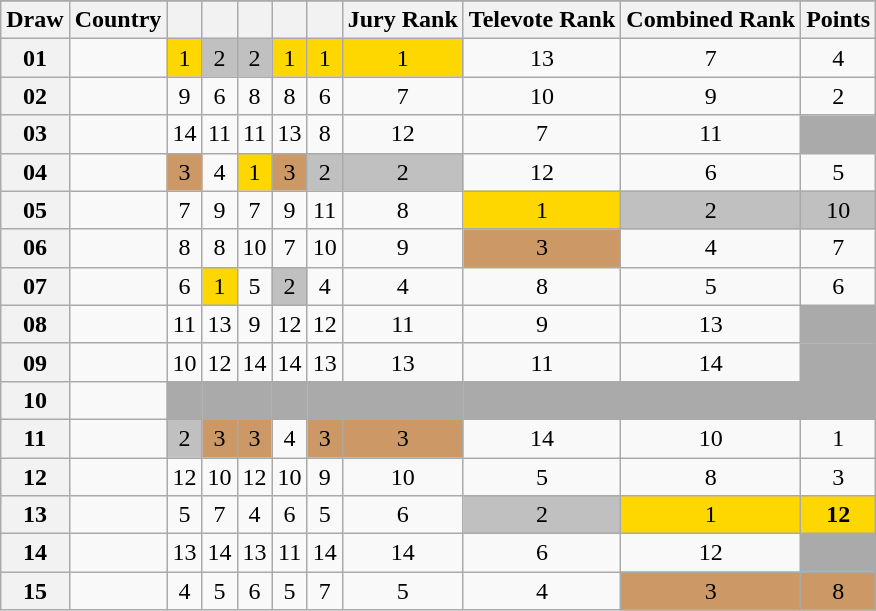<table class="sortable wikitable collapsible plainrowheaders" style="text-align:center;">
<tr>
</tr>
<tr>
<th scope="col">Draw</th>
<th scope="col">Country</th>
<th scope="col"><small></small></th>
<th scope="col"><small></small></th>
<th scope="col"><small></small></th>
<th scope="col"><small></small></th>
<th scope="col"><small></small></th>
<th scope="col">Jury Rank</th>
<th scope="col">Televote Rank</th>
<th scope="col">Combined Rank</th>
<th scope="col">Points</th>
</tr>
<tr>
<th scope="row" style="text-align:center;">01</th>
<td style="text-align:left;"></td>
<td style="background:gold;">1</td>
<td style="background:silver;">2</td>
<td style="background:silver;">2</td>
<td style="background:gold;">1</td>
<td style="background:gold;">1</td>
<td style="background:gold;">1</td>
<td>13</td>
<td>7</td>
<td>4</td>
</tr>
<tr>
<th scope="row" style="text-align:center;">02</th>
<td style="text-align:left;"></td>
<td>9</td>
<td>6</td>
<td>8</td>
<td>8</td>
<td>6</td>
<td>7</td>
<td>10</td>
<td>9</td>
<td>2</td>
</tr>
<tr>
<th scope="row" style="text-align:center;">03</th>
<td style="text-align:left;"></td>
<td>14</td>
<td>11</td>
<td>11</td>
<td>13</td>
<td>8</td>
<td>12</td>
<td>7</td>
<td>11</td>
<td style="background:#AAAAAA;"></td>
</tr>
<tr>
<th scope="row" style="text-align:center;">04</th>
<td style="text-align:left;"></td>
<td style="background:#CC9966;">3</td>
<td>4</td>
<td style="background:gold;">1</td>
<td style="background:#CC9966;">3</td>
<td style="background:silver;">2</td>
<td style="background:silver;">2</td>
<td>12</td>
<td>6</td>
<td>5</td>
</tr>
<tr>
<th scope="row" style="text-align:center;">05</th>
<td style="text-align:left;"></td>
<td>7</td>
<td>9</td>
<td>7</td>
<td>9</td>
<td>11</td>
<td>8</td>
<td style="background:gold;">1</td>
<td style="background:silver;">2</td>
<td style="background:silver;">10</td>
</tr>
<tr>
<th scope="row" style="text-align:center;">06</th>
<td style="text-align:left;"></td>
<td>8</td>
<td>8</td>
<td>10</td>
<td>7</td>
<td>10</td>
<td>9</td>
<td style="background:#CC9966;">3</td>
<td>4</td>
<td>7</td>
</tr>
<tr>
<th scope="row" style="text-align:center;">07</th>
<td style="text-align:left;"></td>
<td>6</td>
<td style="background:gold;">1</td>
<td>5</td>
<td style="background:silver;">2</td>
<td>4</td>
<td>4</td>
<td>8</td>
<td>5</td>
<td>6</td>
</tr>
<tr>
<th scope="row" style="text-align:center;">08</th>
<td style="text-align:left;"></td>
<td>11</td>
<td>13</td>
<td>9</td>
<td>12</td>
<td>12</td>
<td>11</td>
<td>9</td>
<td>13</td>
<td style="background:#AAAAAA;"></td>
</tr>
<tr>
<th scope="row" style="text-align:center;">09</th>
<td style="text-align:left;"></td>
<td>10</td>
<td>12</td>
<td>14</td>
<td>14</td>
<td>13</td>
<td>13</td>
<td>11</td>
<td>14</td>
<td style="background:#AAAAAA;"></td>
</tr>
<tr class="sortbottom">
<th scope="row" style="text-align:center;">10</th>
<td style="text-align:left;"></td>
<td style="background:#AAAAAA;"></td>
<td style="background:#AAAAAA;"></td>
<td style="background:#AAAAAA;"></td>
<td style="background:#AAAAAA;"></td>
<td style="background:#AAAAAA;"></td>
<td style="background:#AAAAAA;"></td>
<td style="background:#AAAAAA;"></td>
<td style="background:#AAAAAA;"></td>
<td style="background:#AAAAAA;"></td>
</tr>
<tr>
<th scope="row" style="text-align:center;">11</th>
<td style="text-align:left;"></td>
<td style="background:silver;">2</td>
<td style="background:#CC9966;">3</td>
<td style="background:#CC9966;">3</td>
<td>4</td>
<td style="background:#CC9966;">3</td>
<td style="background:#CC9966;">3</td>
<td>14</td>
<td>10</td>
<td>1</td>
</tr>
<tr>
<th scope="row" style="text-align:center;">12</th>
<td style="text-align:left;"></td>
<td>12</td>
<td>10</td>
<td>12</td>
<td>10</td>
<td>9</td>
<td>10</td>
<td>5</td>
<td>8</td>
<td>3</td>
</tr>
<tr>
<th scope="row" style="text-align:center;">13</th>
<td style="text-align:left;"></td>
<td>5</td>
<td>7</td>
<td>4</td>
<td>6</td>
<td>5</td>
<td>6</td>
<td style="background:silver;">2</td>
<td style="background:gold;">1</td>
<td style="background:gold;"><strong>12</strong></td>
</tr>
<tr>
<th scope="row" style="text-align:center;">14</th>
<td style="text-align:left;"></td>
<td>13</td>
<td>14</td>
<td>13</td>
<td>11</td>
<td>14</td>
<td>14</td>
<td>6</td>
<td>12</td>
<td style="background:#AAAAAA;"></td>
</tr>
<tr>
<th scope="row" style="text-align:center;">15</th>
<td style="text-align:left;"></td>
<td>4</td>
<td>5</td>
<td>6</td>
<td>5</td>
<td>7</td>
<td>5</td>
<td>4</td>
<td style="background:#CC9966;">3</td>
<td style="background:#CC9966;">8</td>
</tr>
</table>
